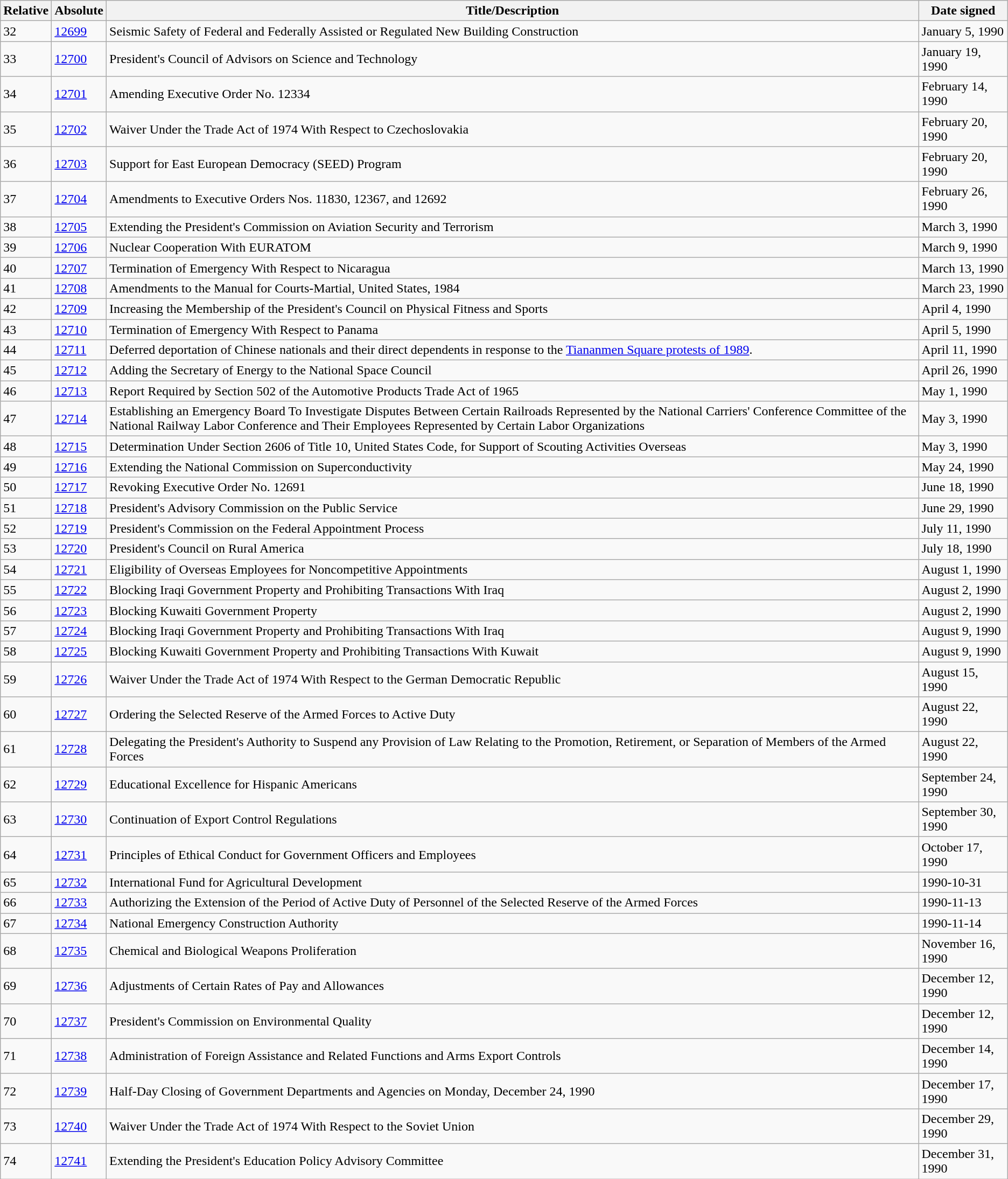<table class="wikitable">
<tr>
<th>Relative </th>
<th>Absolute </th>
<th>Title/Description</th>
<th>Date signed</th>
</tr>
<tr>
<td>32</td>
<td><a href='#'>12699</a></td>
<td>Seismic Safety of Federal and Federally Assisted or Regulated New Building Construction</td>
<td>January 5, 1990</td>
</tr>
<tr>
<td>33</td>
<td><a href='#'>12700</a></td>
<td>President's Council of Advisors on Science and Technology</td>
<td>January 19, 1990</td>
</tr>
<tr>
<td>34</td>
<td><a href='#'>12701</a></td>
<td>Amending Executive Order No. 12334</td>
<td>February 14, 1990</td>
</tr>
<tr>
<td>35</td>
<td><a href='#'>12702</a></td>
<td>Waiver Under the Trade Act of 1974 With Respect to Czechoslovakia</td>
<td>February 20, 1990</td>
</tr>
<tr>
<td>36</td>
<td><a href='#'>12703</a></td>
<td>Support for East European Democracy (SEED) Program</td>
<td>February 20, 1990</td>
</tr>
<tr>
<td>37</td>
<td><a href='#'>12704</a></td>
<td>Amendments to Executive Orders Nos. 11830, 12367, and 12692</td>
<td>February 26, 1990</td>
</tr>
<tr>
<td>38</td>
<td><a href='#'>12705</a></td>
<td>Extending the President's Commission on Aviation Security and Terrorism</td>
<td>March 3, 1990</td>
</tr>
<tr>
<td>39</td>
<td><a href='#'>12706</a></td>
<td>Nuclear Cooperation With EURATOM</td>
<td>March 9, 1990</td>
</tr>
<tr>
<td>40</td>
<td><a href='#'>12707</a></td>
<td>Termination of Emergency With Respect to Nicaragua</td>
<td>March 13, 1990</td>
</tr>
<tr>
<td>41</td>
<td><a href='#'>12708</a></td>
<td>Amendments to the Manual for Courts-Martial, United States, 1984</td>
<td>March 23, 1990</td>
</tr>
<tr>
<td>42</td>
<td><a href='#'>12709</a></td>
<td>Increasing the Membership of the President's Council on Physical Fitness and Sports</td>
<td>April 4, 1990</td>
</tr>
<tr>
<td>43</td>
<td><a href='#'>12710</a></td>
<td>Termination of Emergency With Respect to Panama</td>
<td>April 5, 1990</td>
</tr>
<tr>
<td>44</td>
<td><a href='#'>12711</a></td>
<td>Deferred deportation of Chinese nationals and their direct dependents in response to the <a href='#'>Tiananmen Square protests of 1989</a>.</td>
<td>April 11, 1990</td>
</tr>
<tr>
<td>45</td>
<td><a href='#'>12712</a></td>
<td>Adding the Secretary of Energy to the National Space Council</td>
<td>April 26, 1990</td>
</tr>
<tr>
<td>46</td>
<td><a href='#'>12713</a></td>
<td>Report Required by Section 502 of the Automotive Products Trade Act of 1965</td>
<td>May 1, 1990</td>
</tr>
<tr>
<td>47</td>
<td><a href='#'>12714</a></td>
<td>Establishing an Emergency Board To Investigate Disputes Between Certain Railroads Represented by the National Carriers' Conference Committee of the National Railway Labor Conference and Their Employees Represented by Certain Labor Organizations</td>
<td>May 3, 1990</td>
</tr>
<tr>
<td>48</td>
<td><a href='#'>12715</a></td>
<td>Determination Under Section 2606 of Title 10, United States Code, for Support of Scouting Activities Overseas</td>
<td>May 3, 1990</td>
</tr>
<tr>
<td>49</td>
<td><a href='#'>12716</a></td>
<td>Extending the National Commission on Superconductivity</td>
<td>May 24, 1990</td>
</tr>
<tr>
<td>50</td>
<td><a href='#'>12717</a></td>
<td>Revoking Executive Order No. 12691</td>
<td>June 18, 1990</td>
</tr>
<tr>
<td>51</td>
<td><a href='#'>12718</a></td>
<td>President's Advisory Commission on the Public Service</td>
<td>June 29, 1990</td>
</tr>
<tr>
<td>52</td>
<td><a href='#'>12719</a></td>
<td>President's Commission on the Federal Appointment Process</td>
<td>July 11, 1990</td>
</tr>
<tr>
<td>53</td>
<td><a href='#'>12720</a></td>
<td>President's Council on Rural America</td>
<td>July 18, 1990</td>
</tr>
<tr>
<td>54</td>
<td><a href='#'>12721</a></td>
<td>Eligibility of Overseas Employees for Noncompetitive Appointments</td>
<td>August 1, 1990</td>
</tr>
<tr>
<td>55</td>
<td><a href='#'>12722</a></td>
<td>Blocking Iraqi Government Property and Prohibiting Transactions With Iraq</td>
<td>August 2, 1990</td>
</tr>
<tr>
<td>56</td>
<td><a href='#'>12723</a></td>
<td>Blocking Kuwaiti Government Property</td>
<td>August 2, 1990</td>
</tr>
<tr>
<td>57</td>
<td><a href='#'>12724</a></td>
<td>Blocking Iraqi Government Property and Prohibiting Transactions With Iraq</td>
<td>August 9, 1990</td>
</tr>
<tr>
<td>58</td>
<td><a href='#'>12725</a></td>
<td>Blocking Kuwaiti Government Property and Prohibiting Transactions With Kuwait</td>
<td>August 9, 1990</td>
</tr>
<tr>
<td>59</td>
<td><a href='#'>12726</a></td>
<td>Waiver Under the Trade Act of 1974 With Respect to the German Democratic Republic</td>
<td>August 15, 1990</td>
</tr>
<tr>
<td>60</td>
<td><a href='#'>12727</a></td>
<td>Ordering the Selected Reserve of the Armed Forces to Active Duty</td>
<td>August 22, 1990</td>
</tr>
<tr>
<td>61</td>
<td><a href='#'>12728</a></td>
<td>Delegating the President's Authority to Suspend any Provision of Law Relating to the Promotion, Retirement, or Separation of Members of the Armed Forces</td>
<td>August 22, 1990</td>
</tr>
<tr>
<td>62</td>
<td><a href='#'>12729</a></td>
<td>Educational Excellence for Hispanic Americans</td>
<td>September 24, 1990</td>
</tr>
<tr>
<td>63</td>
<td><a href='#'>12730</a></td>
<td>Continuation of Export Control Regulations</td>
<td>September 30, 1990</td>
</tr>
<tr>
<td>64</td>
<td><a href='#'>12731</a></td>
<td>Principles of Ethical Conduct for Government Officers and Employees</td>
<td>October 17, 1990</td>
</tr>
<tr>
<td>65</td>
<td><a href='#'>12732</a></td>
<td>International Fund for Agricultural Development</td>
<td>1990-10-31</td>
</tr>
<tr>
<td>66</td>
<td><a href='#'>12733</a></td>
<td>Authorizing the Extension of the Period of Active Duty of Personnel of the Selected Reserve of the Armed Forces</td>
<td>1990-11-13</td>
</tr>
<tr>
<td>67</td>
<td><a href='#'>12734</a></td>
<td>National Emergency Construction Authority</td>
<td>1990-11-14</td>
</tr>
<tr>
<td>68</td>
<td><a href='#'>12735</a></td>
<td>Chemical and Biological Weapons Proliferation</td>
<td>November 16, 1990</td>
</tr>
<tr>
<td>69</td>
<td><a href='#'>12736</a></td>
<td>Adjustments of Certain Rates of Pay and Allowances</td>
<td>December 12, 1990</td>
</tr>
<tr>
<td>70</td>
<td><a href='#'>12737</a></td>
<td>President's Commission on Environmental Quality</td>
<td>December 12, 1990</td>
</tr>
<tr>
<td>71</td>
<td><a href='#'>12738</a></td>
<td>Administration of Foreign Assistance and Related Functions and Arms Export Controls</td>
<td>December 14, 1990</td>
</tr>
<tr>
<td>72</td>
<td><a href='#'>12739</a></td>
<td>Half-Day Closing of Government Departments and Agencies on Monday, December 24, 1990</td>
<td>December 17, 1990</td>
</tr>
<tr>
<td>73</td>
<td><a href='#'>12740</a></td>
<td>Waiver Under the Trade Act of 1974 With Respect to the Soviet Union</td>
<td>December 29, 1990</td>
</tr>
<tr>
<td>74</td>
<td><a href='#'>12741</a></td>
<td>Extending the President's Education Policy Advisory Committee</td>
<td>December 31, 1990</td>
</tr>
</table>
